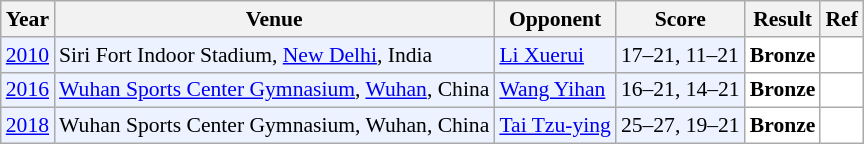<table class="sortable wikitable" style="font-size: 90%">
<tr>
<th>Year</th>
<th>Venue</th>
<th>Opponent</th>
<th>Score</th>
<th>Result</th>
<th>Ref</th>
</tr>
<tr style="background:#ECF2FF">
<td align="center"><a href='#'>2010</a></td>
<td align="left">Siri Fort Indoor Stadium, <a href='#'>New Delhi</a>, India</td>
<td align="left"> <a href='#'>Li Xuerui</a></td>
<td align="left">17–21, 11–21</td>
<td style="text-align:left; background:white"> <strong>Bronze</strong></td>
<td style="text-align:center; background:white"></td>
</tr>
<tr style="background:#ECF2FF">
<td align="center"><a href='#'>2016</a></td>
<td align="left"><a href='#'>Wuhan Sports Center Gymnasium</a>, <a href='#'>Wuhan</a>, China</td>
<td align="left"> <a href='#'>Wang Yihan</a></td>
<td align="left">16–21, 14–21</td>
<td style="text-align:left; background:white"> <strong>Bronze</strong></td>
<td style="text-align:center; background:white"></td>
</tr>
<tr style="background:#ECF2FF">
<td align="center"><a href='#'>2018</a></td>
<td align="left">Wuhan Sports Center Gymnasium, Wuhan, China</td>
<td align="left"> <a href='#'>Tai Tzu-ying</a></td>
<td align="left">25–27, 19–21</td>
<td style="text-align:left; background:white"> <strong>Bronze</strong></td>
<td style="text-align:center; background:white"></td>
</tr>
</table>
